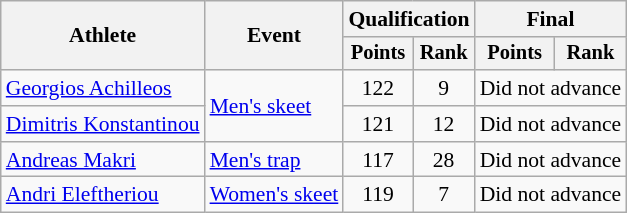<table class="wikitable" style="font-size:90%">
<tr>
<th rowspan="2">Athlete</th>
<th rowspan="2">Event</th>
<th colspan=2>Qualification</th>
<th colspan=2>Final</th>
</tr>
<tr style="font-size:95%">
<th>Points</th>
<th>Rank</th>
<th>Points</th>
<th>Rank</th>
</tr>
<tr align=center>
<td align=left><a href='#'>Georgios Achilleos</a></td>
<td align=left rowspan=2><a href='#'>Men's skeet</a></td>
<td>122</td>
<td>9</td>
<td colspan=2>Did not advance</td>
</tr>
<tr align=center>
<td align=left><a href='#'>Dimitris Konstantinou</a></td>
<td>121</td>
<td>12</td>
<td colspan=2>Did not advance</td>
</tr>
<tr align=center>
<td align=left><a href='#'>Andreas Makri</a></td>
<td align=left><a href='#'>Men's trap</a></td>
<td>117</td>
<td>28</td>
<td colspan=2>Did not advance</td>
</tr>
<tr align=center>
<td align=left><a href='#'>Andri Eleftheriou</a></td>
<td align=left><a href='#'>Women's skeet</a></td>
<td>119</td>
<td>7</td>
<td colspan=2>Did not advance</td>
</tr>
</table>
